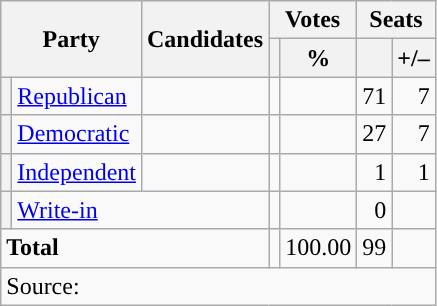<table class="wikitable">
<tr>
<th colspan="2" rowspan="2">Party</th>
<th rowspan="2">Candidates</th>
<th colspan="2">Votes</th>
<th colspan="4">Seats</th>
</tr>
<tr>
<th></th>
<th>%</th>
<th></th>
<th>+/–</th>
</tr>
<tr>
<th style="background-color:"></th>
<td><a href='#'>Republican</a></td>
<td align="right"></td>
<td align="right"></td>
<td align="right"></td>
<td align="right">71</td>
<td align="right">7 </td>
</tr>
<tr>
<th style="background-color:"></th>
<td><a href='#'>Democratic</a></td>
<td align="right"></td>
<td align="right"></td>
<td align="right"></td>
<td align="right">27</td>
<td align="right">7 </td>
</tr>
<tr>
<th style="background-color:"></th>
<td><a href='#'>Independent</a></td>
<td align="right"></td>
<td align="right"></td>
<td align="right"></td>
<td align="right">1</td>
<td align="right">1 </td>
</tr>
<tr>
<th style="background-color:"></th>
<td colspan="2" align="left"><a href='#'>Write-in</a></td>
<td align="right"></td>
<td align="right"></td>
<td align="right">0</td>
<td align="right"></td>
</tr>
<tr>
<td colspan="3" align="left"><strong>Total</strong></td>
<td align="right"></td>
<td align="right">100.00</td>
<td align="right">99</td>
<td align="right"></td>
</tr>
<tr>
<td colspan="10">Source: </td>
</tr>
</table>
